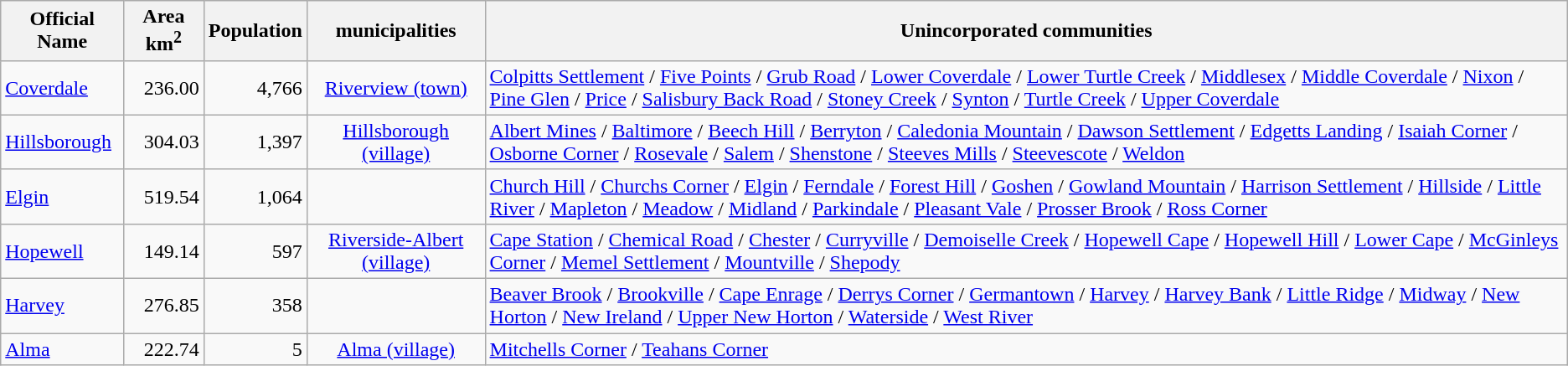<table class="wikitable">
<tr>
<th>Official Name</th>
<th>Area km<sup>2</sup></th>
<th>Population</th>
<th>municipalities</th>
<th>Unincorporated communities</th>
</tr>
<tr>
<td><a href='#'>Coverdale</a></td>
<td align="right">236.00</td>
<td align="right">4,766</td>
<td align="center"><a href='#'>Riverview (town)</a></td>
<td><a href='#'>Colpitts Settlement</a>  / <a href='#'>Five Points</a> / <a href='#'>Grub Road</a> / <a href='#'>Lower Coverdale</a> / <a href='#'>Lower Turtle Creek</a> / <a href='#'>Middlesex</a> / <a href='#'>Middle Coverdale</a> / <a href='#'>Nixon</a> / <a href='#'>Pine Glen</a> / <a href='#'>Price</a> / <a href='#'>Salisbury Back Road</a> / <a href='#'>Stoney Creek</a> / <a href='#'>Synton</a> / <a href='#'>Turtle Creek</a> / <a href='#'>Upper Coverdale</a></td>
</tr>
<tr>
<td><a href='#'>Hillsborough</a></td>
<td align="right">304.03</td>
<td align="right">1,397</td>
<td align="center"><a href='#'>Hillsborough (village)</a></td>
<td><a href='#'>Albert Mines</a> / <a href='#'>Baltimore</a> / <a href='#'>Beech Hill</a> / <a href='#'>Berryton</a> / <a href='#'>Caledonia Mountain</a> / <a href='#'>Dawson Settlement</a> / <a href='#'>Edgetts Landing</a> / <a href='#'>Isaiah Corner</a> / <a href='#'>Osborne Corner</a> / <a href='#'>Rosevale</a> / <a href='#'>Salem</a> / <a href='#'>Shenstone</a> / <a href='#'>Steeves Mills</a> / <a href='#'>Steevescote</a> / <a href='#'>Weldon</a></td>
</tr>
<tr>
<td><a href='#'>Elgin</a></td>
<td align="right">519.54</td>
<td align="right">1,064</td>
<td align="center"></td>
<td><a href='#'>Church Hill</a> / <a href='#'>Churchs Corner</a> / <a href='#'>Elgin</a> / <a href='#'>Ferndale</a> / <a href='#'>Forest Hill</a> / <a href='#'>Goshen</a> / <a href='#'>Gowland Mountain</a> / <a href='#'>Harrison Settlement</a> / <a href='#'>Hillside</a> / <a href='#'>Little River</a> / <a href='#'>Mapleton</a> / <a href='#'>Meadow</a> / <a href='#'>Midland</a> / <a href='#'>Parkindale</a> / <a href='#'>Pleasant Vale</a> / <a href='#'>Prosser Brook</a> / <a href='#'>Ross Corner</a></td>
</tr>
<tr>
<td><a href='#'>Hopewell</a></td>
<td align="right">149.14</td>
<td align="right">597</td>
<td align="center"><a href='#'>Riverside-Albert (village)</a></td>
<td><a href='#'>Cape Station</a> / <a href='#'>Chemical Road</a> / <a href='#'>Chester</a> / <a href='#'>Curryville</a> / <a href='#'>Demoiselle Creek</a> / <a href='#'>Hopewell Cape</a> / <a href='#'>Hopewell Hill</a> / <a href='#'>Lower Cape</a> / <a href='#'>McGinleys Corner</a> / <a href='#'>Memel Settlement</a> / <a href='#'>Mountville</a> / <a href='#'>Shepody</a></td>
</tr>
<tr>
<td><a href='#'>Harvey</a></td>
<td align="right">276.85</td>
<td align="right">358</td>
<td align="center"></td>
<td><a href='#'>Beaver Brook</a> / <a href='#'>Brookville</a> / <a href='#'>Cape Enrage</a> / <a href='#'>Derrys Corner</a> / <a href='#'>Germantown</a> / <a href='#'>Harvey</a> / <a href='#'>Harvey Bank</a> / <a href='#'>Little Ridge</a> / <a href='#'>Midway</a> / <a href='#'>New Horton</a> / <a href='#'>New Ireland</a> / <a href='#'>Upper New Horton</a> / <a href='#'>Waterside</a> / <a href='#'>West River</a></td>
</tr>
<tr>
<td><a href='#'>Alma</a></td>
<td align="right">222.74</td>
<td align="right">5</td>
<td align="center"><a href='#'>Alma (village)</a></td>
<td><a href='#'>Mitchells Corner</a> / <a href='#'>Teahans Corner</a></td>
</tr>
</table>
